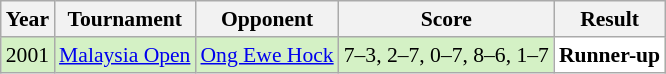<table class="sortable wikitable" style="font-size: 90%;">
<tr>
<th>Year</th>
<th>Tournament</th>
<th>Opponent</th>
<th>Score</th>
<th>Result</th>
</tr>
<tr style="background:#D4F1C5">
<td align="center">2001</td>
<td align="left"><a href='#'>Malaysia Open</a></td>
<td align="left"> <a href='#'>Ong Ewe Hock</a></td>
<td align="left">7–3, 2–7, 0–7, 8–6, 1–7</td>
<td style="text-align:left; background:white"> <strong>Runner-up</strong></td>
</tr>
</table>
